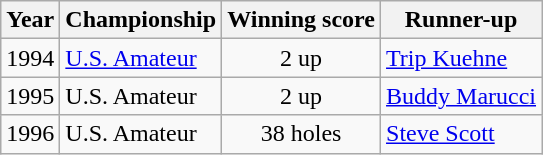<table class="wikitable">
<tr>
<th>Year</th>
<th>Championship</th>
<th>Winning score</th>
<th>Runner-up</th>
</tr>
<tr>
<td>1994</td>
<td><a href='#'>U.S. Amateur</a></td>
<td align=center>2 up</td>
<td> <a href='#'>Trip Kuehne</a></td>
</tr>
<tr>
<td>1995</td>
<td>U.S. Amateur</td>
<td align=center>2 up</td>
<td> <a href='#'>Buddy Marucci</a></td>
</tr>
<tr>
<td>1996</td>
<td>U.S. Amateur</td>
<td align=center>38 holes</td>
<td> <a href='#'>Steve Scott</a></td>
</tr>
</table>
